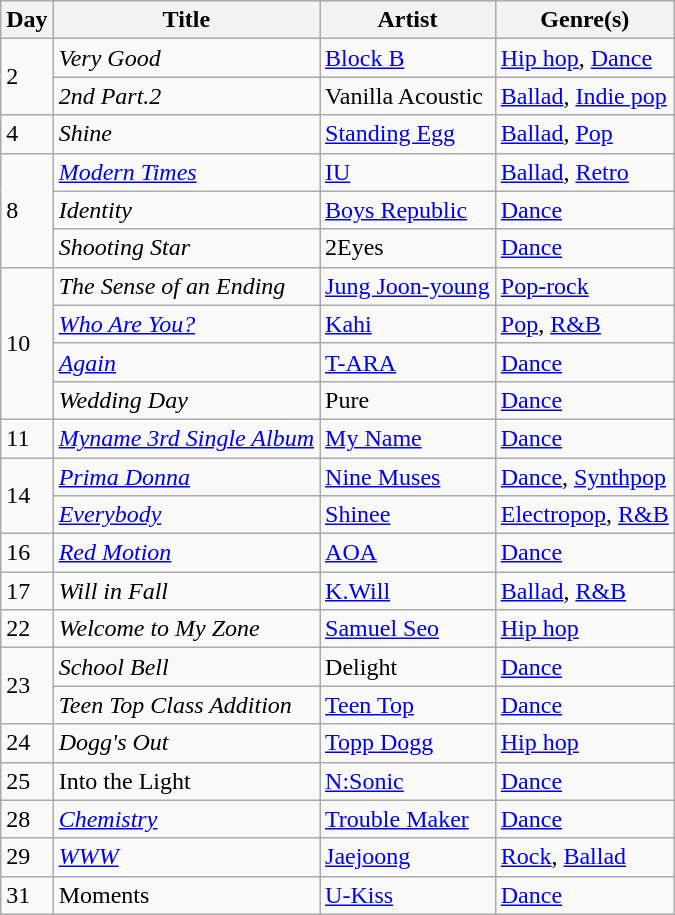<table class="wikitable" style="text-align: left;">
<tr>
<th>Day</th>
<th>Title</th>
<th>Artist</th>
<th>Genre(s)</th>
</tr>
<tr>
<td rowspan="2">2</td>
<td><em>Very Good</em></td>
<td><a href='#'>Block B</a></td>
<td><a href='#'>Hip hop</a>, <a href='#'>Dance</a></td>
</tr>
<tr>
<td><em>2nd Part.2</em></td>
<td>Vanilla Acoustic</td>
<td><a href='#'>Ballad</a>, <a href='#'>Indie pop</a></td>
</tr>
<tr>
<td>4</td>
<td><em>Shine</em></td>
<td><a href='#'>Standing Egg</a></td>
<td><a href='#'>Ballad</a>, <a href='#'>Pop</a></td>
</tr>
<tr>
<td rowspan="3">8</td>
<td><a href='#'><em>Modern Times</em></a></td>
<td><a href='#'>IU</a></td>
<td><a href='#'>Ballad</a>, <a href='#'>Retro</a></td>
</tr>
<tr>
<td><em>Identity</em></td>
<td><a href='#'>Boys Republic</a></td>
<td><a href='#'>Dance</a></td>
</tr>
<tr>
<td><em>Shooting Star</em></td>
<td>2Eyes</td>
<td><a href='#'>Dance</a></td>
</tr>
<tr>
<td rowspan="4">10</td>
<td><em>The Sense of an Ending</em></td>
<td><a href='#'>Jung Joon-young</a></td>
<td><a href='#'>Pop-rock</a></td>
</tr>
<tr>
<td><em><a href='#'>Who Are You?</a></em></td>
<td><a href='#'>Kahi</a></td>
<td><a href='#'>Pop</a>, <a href='#'>R&B</a></td>
</tr>
<tr>
<td><em><a href='#'>Again</a></em></td>
<td><a href='#'>T-ARA</a></td>
<td><a href='#'>Dance</a></td>
</tr>
<tr>
<td><em>Wedding Day</em></td>
<td>Pure</td>
<td><a href='#'>Dance</a></td>
</tr>
<tr>
<td>11</td>
<td><em><a href='#'>Myname 3rd Single Album</a></em></td>
<td><a href='#'>My Name</a></td>
<td><a href='#'>Dance</a></td>
</tr>
<tr>
<td rowspan="2">14</td>
<td><em><a href='#'>Prima Donna</a></em></td>
<td><a href='#'>Nine Muses</a></td>
<td><a href='#'>Dance</a>, <a href='#'>Synthpop</a></td>
</tr>
<tr>
<td><em><a href='#'>Everybody</a></em></td>
<td><a href='#'>Shinee</a></td>
<td><a href='#'>Electropop</a>, <a href='#'>R&B</a></td>
</tr>
<tr>
<td>16</td>
<td><em><a href='#'>Red Motion</a></em></td>
<td><a href='#'>AOA</a></td>
<td><a href='#'>Dance</a></td>
</tr>
<tr>
<td>17</td>
<td><em>Will in Fall</em></td>
<td><a href='#'>K.Will</a></td>
<td><a href='#'>Ballad</a>, <a href='#'>R&B</a></td>
</tr>
<tr>
<td>22</td>
<td><em>Welcome to My Zone</em></td>
<td><a href='#'>Samuel Seo</a></td>
<td><a href='#'>Hip hop</a></td>
</tr>
<tr>
<td rowspan="2">23</td>
<td><em>School Bell</em></td>
<td>Delight</td>
<td><a href='#'>Dance</a></td>
</tr>
<tr>
<td><em>Teen Top Class Addition</em></td>
<td><a href='#'>Teen Top</a></td>
<td><a href='#'>Dance</a></td>
</tr>
<tr>
<td>24</td>
<td><em>Dogg's Out</em></td>
<td><a href='#'>Topp Dogg</a></td>
<td><a href='#'>Hip hop</a></td>
</tr>
<tr>
<td>25</td>
<td>Into the Light</td>
<td><a href='#'>N:Sonic</a></td>
<td><a href='#'>Dance</a></td>
</tr>
<tr>
<td>28</td>
<td><em><a href='#'>Chemistry</a></em></td>
<td><a href='#'>Trouble Maker</a></td>
<td><a href='#'>Dance</a></td>
</tr>
<tr>
<td>29</td>
<td><em><a href='#'>WWW</a></em></td>
<td><a href='#'>Jaejoong</a></td>
<td><a href='#'>Rock</a>, <a href='#'>Ballad</a></td>
</tr>
<tr>
<td>31</td>
<td>Moments</td>
<td><a href='#'>U-Kiss</a></td>
<td><a href='#'>Dance</a></td>
</tr>
</table>
